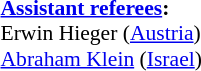<table style="width:100%; font-size:90%;">
<tr>
<td><br><strong><a href='#'>Assistant referees</a>:</strong>
<br>Erwin Hieger (<a href='#'>Austria</a>)
<br><a href='#'>Abraham Klein</a> (<a href='#'>Israel</a>)</td>
</tr>
</table>
